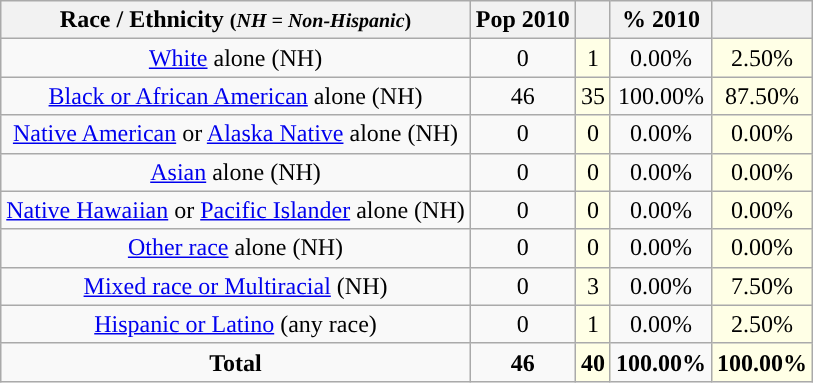<table class="wikitable" style="text-align:center;">
<tr>
<th>Race / Ethnicity <small>(<em>NH = Non-Hispanic</em>)</small></th>
<th>Pop 2010</th>
<th></th>
<th>% 2010</th>
<th></th>
</tr>
<tr>
<td><a href='#'>White</a> alone (NH)</td>
<td>0</td>
<td style='background: #ffffe6;'>1</td>
<td>0.00%</td>
<td style='background: #ffffe6;'>2.50%</td>
</tr>
<tr>
<td><a href='#'>Black or African American</a> alone (NH)</td>
<td>46</td>
<td style='background: #ffffe6;'>35</td>
<td>100.00%</td>
<td style='background: #ffffe6;'>87.50%</td>
</tr>
<tr>
<td><a href='#'>Native American</a> or <a href='#'>Alaska Native</a> alone (NH)</td>
<td>0</td>
<td style='background: #ffffe6;'>0</td>
<td>0.00%</td>
<td style='background: #ffffe6;'>0.00%</td>
</tr>
<tr>
<td><a href='#'>Asian</a> alone (NH)</td>
<td>0</td>
<td style='background: #ffffe6;'>0</td>
<td>0.00%</td>
<td style='background: #ffffe6;'>0.00%</td>
</tr>
<tr>
<td><a href='#'>Native Hawaiian</a> or <a href='#'>Pacific Islander</a> alone (NH)</td>
<td>0</td>
<td style='background: #ffffe6;'>0</td>
<td>0.00%</td>
<td style='background: #ffffe6;'>0.00%</td>
</tr>
<tr>
<td><a href='#'>Other race</a> alone (NH)</td>
<td>0</td>
<td style='background: #ffffe6;'>0</td>
<td>0.00%</td>
<td style='background: #ffffe6;'>0.00%</td>
</tr>
<tr>
<td><a href='#'>Mixed race or Multiracial</a> (NH)</td>
<td>0</td>
<td style='background: #ffffe6;'>3</td>
<td>0.00%</td>
<td style='background: #ffffe6;'>7.50%</td>
</tr>
<tr>
<td><a href='#'>Hispanic or Latino</a> (any race)</td>
<td>0</td>
<td style='background: #ffffe6;'>1</td>
<td>0.00%</td>
<td style='background: #ffffe6;'>2.50%</td>
</tr>
<tr>
<td><strong>Total</strong></td>
<td><strong>46</strong></td>
<td style='background: #ffffe6;'><strong>40</strong></td>
<td><strong>100.00%</strong></td>
<td style='background: #ffffe6;'><strong>100.00%</strong></td>
</tr>
</table>
